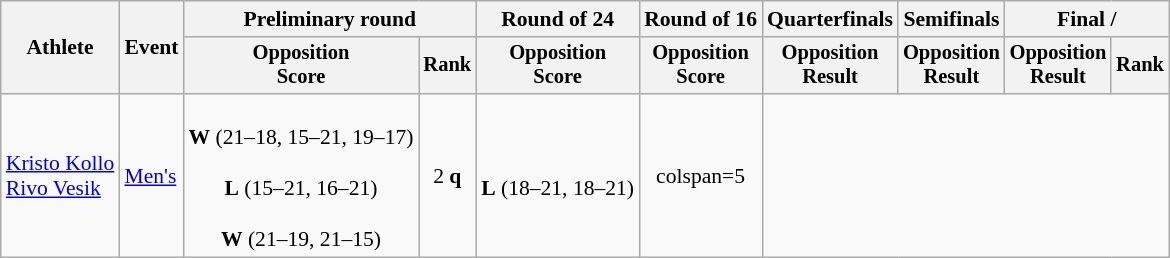<table class="wikitable" style="font-size:90%">
<tr align=center>
<th rowspan=2>Athlete</th>
<th rowspan=2>Event</th>
<th colspan=2>Preliminary round</th>
<th>Round of 24</th>
<th>Round of 16</th>
<th>Quarterfinals</th>
<th>Semifinals</th>
<th colspan=2>Final / </th>
</tr>
<tr style="font-size:95%">
<th>Opposition<br>Score</th>
<th>Rank</th>
<th>Opposition<br>Score</th>
<th>Opposition<br>Score</th>
<th>Opposition<br>Result</th>
<th>Opposition<br>Result</th>
<th>Opposition<br>Result</th>
<th>Rank</th>
</tr>
<tr align=center>
<td align=left><a href='#'>Kristo Kollo</a><br><a href='#'>Rivo Vesik</a></td>
<td align=left><a href='#'>Men's</a></td>
<td><br><strong>W</strong> (21–18, 15–21, 19–17)<br><br><strong>L</strong> (15–21, 16–21)<br><br><strong>W</strong> (21–19, 21–15)</td>
<td>2 <strong>q</strong></td>
<td><br><strong>L</strong> (18–21, 18–21)</td>
<td>colspan=5 </td>
</tr>
</table>
